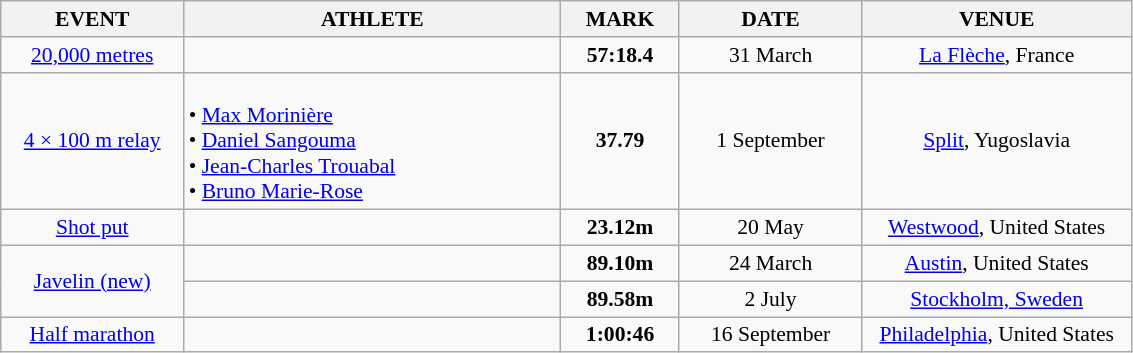<table class="wikitable" style="border-collapse: collapse; font-size: 90%;">
<tr>
<th align="center" style="width: 8em">EVENT</th>
<th align="center" style="width: 17em">ATHLETE</th>
<th align="center" style="width: 5em">MARK</th>
<th align="center" style="width: 8em">DATE</th>
<th align="center" style="width: 12em">VENUE</th>
</tr>
<tr>
<td align="center"><a href='#'>20,000 metres</a></td>
<td></td>
<td align="center"><strong>57:18.4</strong></td>
<td align="center">31 March</td>
<td align="center"><a href='#'>La Flèche</a>, France</td>
</tr>
<tr>
<td align="center"><a href='#'>4 × 100 m relay</a></td>
<td><strong></strong><br>• <a href='#'>Max Morinière</a><br>• <a href='#'>Daniel Sangouma</a><br>• <a href='#'>Jean-Charles Trouabal</a><br>• <a href='#'>Bruno Marie-Rose</a></td>
<td align="center"><strong>37.79</strong></td>
<td align="center">1 September</td>
<td align="center"><a href='#'>Split</a>, Yugoslavia</td>
</tr>
<tr>
<td align="center"><a href='#'>Shot put</a></td>
<td></td>
<td align="center"><strong>23.12m</strong></td>
<td align="center">20 May</td>
<td align="center"><a href='#'>Westwood</a>, United States</td>
</tr>
<tr>
<td rowspan=2 align="center"><a href='#'>Javelin (new)</a></td>
<td></td>
<td align="center"><strong>89.10m</strong></td>
<td align="center">24 March</td>
<td align="center"><a href='#'>Austin</a>, United States</td>
</tr>
<tr>
<td></td>
<td align="center"><strong>89.58m</strong></td>
<td align="center">2 July</td>
<td align="center"><a href='#'>Stockholm, Sweden</a></td>
</tr>
<tr>
<td align="center"><a href='#'>Half marathon</a></td>
<td></td>
<td align="center"><strong>1:00:46</strong></td>
<td align="center">16 September</td>
<td align="center"><a href='#'>Philadelphia</a>, United States</td>
</tr>
</table>
